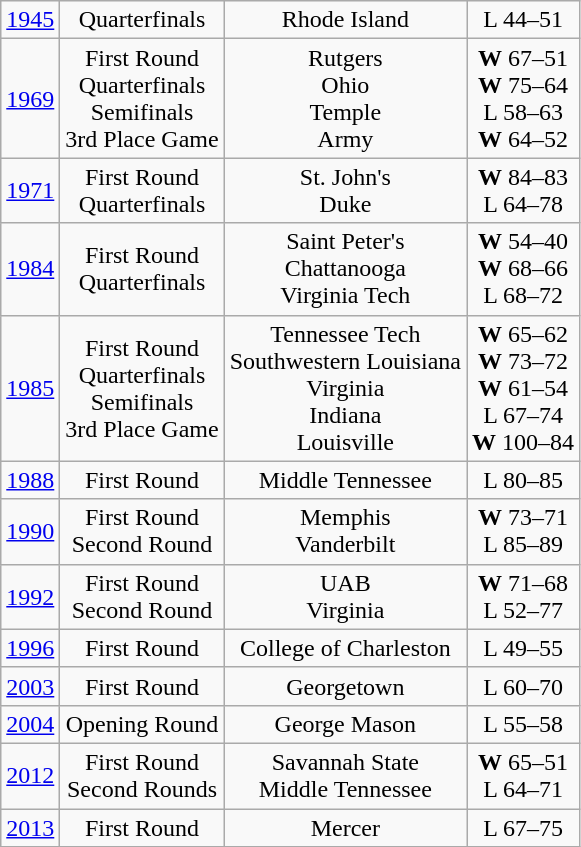<table class="wikitable">
<tr align="center">
<td><a href='#'>1945</a></td>
<td>Quarterfinals</td>
<td>Rhode Island</td>
<td>L 44–51</td>
</tr>
<tr align="center">
<td><a href='#'>1969</a></td>
<td>First Round<br>Quarterfinals<br>Semifinals<br>3rd Place Game</td>
<td>Rutgers<br>Ohio<br>Temple<br>Army</td>
<td><strong>W</strong> 67–51<br><strong>W</strong> 75–64<br>L 58–63<br><strong>W</strong> 64–52</td>
</tr>
<tr align="center">
<td><a href='#'>1971</a></td>
<td>First Round<br>Quarterfinals</td>
<td>St. John's<br>Duke</td>
<td><strong>W</strong> 84–83<br>L 64–78</td>
</tr>
<tr align="center">
<td><a href='#'>1984</a></td>
<td>First Round<br>Quarterfinals</td>
<td>Saint Peter's<br>Chattanooga<br>Virginia Tech</td>
<td><strong>W</strong> 54–40<br><strong>W</strong> 68–66<br>L 68–72</td>
</tr>
<tr align="center">
<td><a href='#'>1985</a></td>
<td>First Round<br>Quarterfinals<br>Semifinals<br>3rd Place Game</td>
<td>Tennessee Tech<br>Southwestern Louisiana<br>Virginia<br>Indiana<br>Louisville</td>
<td><strong>W</strong> 65–62<br><strong>W</strong> 73–72<br><strong>W</strong> 61–54<br>L 67–74<br><strong>W</strong> 100–84</td>
</tr>
<tr align="center">
<td><a href='#'>1988</a></td>
<td>First Round</td>
<td>Middle Tennessee</td>
<td>L 80–85</td>
</tr>
<tr align="center">
<td><a href='#'>1990</a></td>
<td>First Round<br>Second Round</td>
<td>Memphis<br>Vanderbilt</td>
<td><strong>W</strong> 73–71<br>L 85–89</td>
</tr>
<tr align="center">
<td><a href='#'>1992</a></td>
<td>First Round<br>Second Round</td>
<td>UAB<br>Virginia</td>
<td><strong>W</strong> 71–68<br>L 52–77</td>
</tr>
<tr align="center">
<td><a href='#'>1996</a></td>
<td>First Round</td>
<td>College of Charleston</td>
<td>L 49–55</td>
</tr>
<tr align="center">
<td><a href='#'>2003</a></td>
<td>First Round</td>
<td>Georgetown</td>
<td>L 60–70</td>
</tr>
<tr align="center">
<td><a href='#'>2004</a></td>
<td>Opening Round</td>
<td>George Mason</td>
<td>L 55–58</td>
</tr>
<tr align="center">
<td><a href='#'>2012</a></td>
<td>First Round<br>Second Rounds</td>
<td>Savannah State<br>Middle Tennessee</td>
<td><strong>W</strong> 65–51<br>L 64–71</td>
</tr>
<tr align="center">
<td><a href='#'>2013</a></td>
<td>First Round</td>
<td>Mercer</td>
<td>L 67–75</td>
</tr>
</table>
